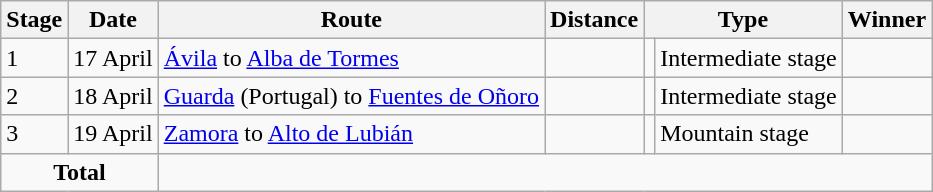<table class="wikitable">
<tr>
<th>Stage</th>
<th>Date</th>
<th>Route</th>
<th>Distance</th>
<th colspan=2>Type</th>
<th>Winner</th>
</tr>
<tr>
<td>1</td>
<td>17 April</td>
<td><a href='#'>Ávila</a> to <a href='#'>Alba de Tormes</a></td>
<td></td>
<td></td>
<td>Intermediate stage</td>
<td></td>
</tr>
<tr>
<td>2</td>
<td>18 April</td>
<td><a href='#'>Guarda</a> (Portugal) to <a href='#'>Fuentes de Oñoro</a></td>
<td></td>
<td></td>
<td>Intermediate stage</td>
<td></td>
</tr>
<tr>
<td>3</td>
<td>19 April</td>
<td><a href='#'>Zamora</a> to <a href='#'>Alto de Lubián</a></td>
<td></td>
<td></td>
<td>Mountain stage</td>
<td></td>
</tr>
<tr>
<td colspan="2" style="text-align:center;"><strong>Total</strong></td>
<td colspan="6" style="text-align:center;"></td>
</tr>
</table>
